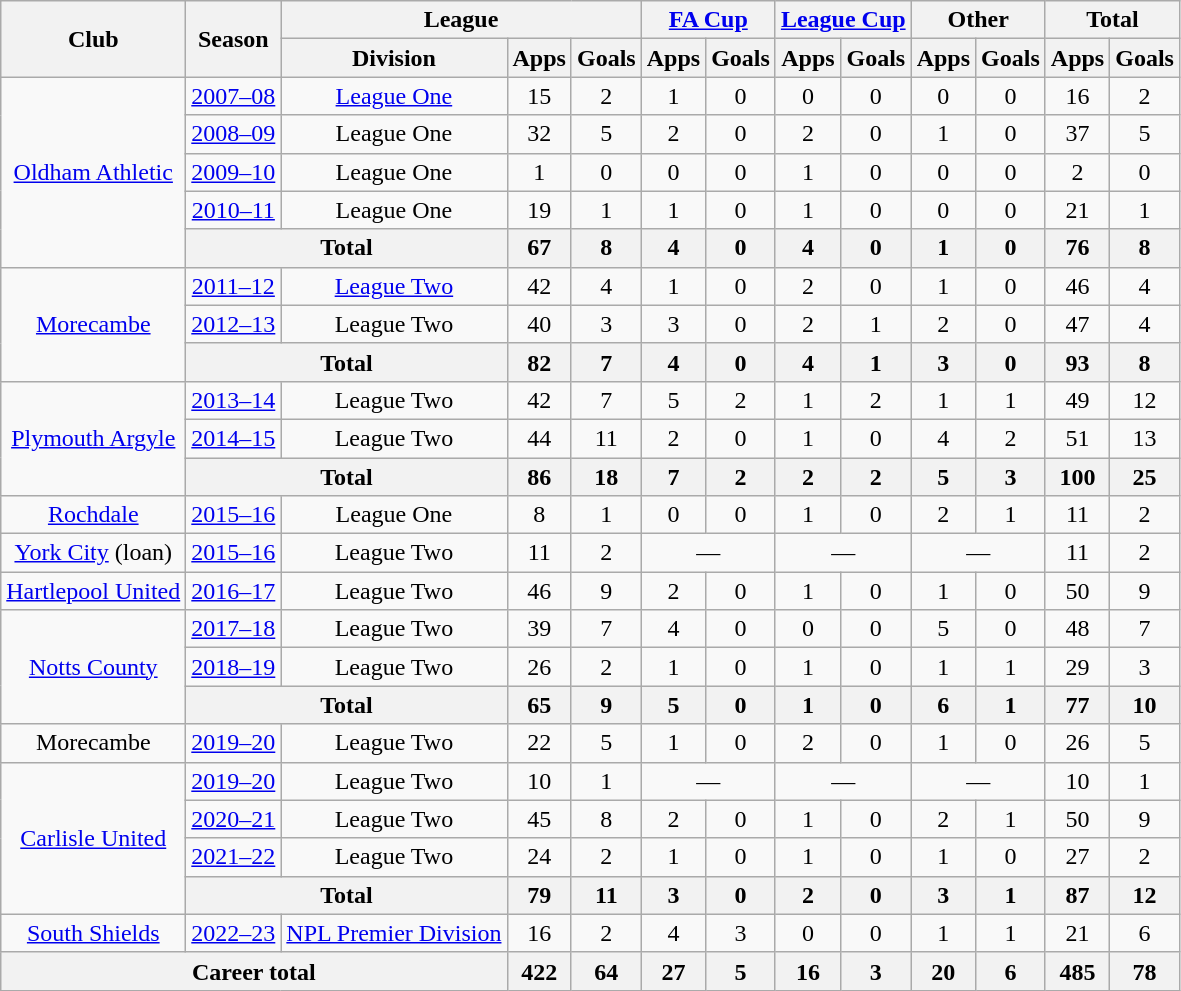<table class=wikitable style=text-align:center>
<tr>
<th rowspan=2>Club</th>
<th rowspan=2>Season</th>
<th colspan=3>League</th>
<th colspan=2><a href='#'>FA Cup</a></th>
<th colspan=2><a href='#'>League Cup</a></th>
<th colspan=2>Other</th>
<th colspan=2>Total</th>
</tr>
<tr>
<th>Division</th>
<th>Apps</th>
<th>Goals</th>
<th>Apps</th>
<th>Goals</th>
<th>Apps</th>
<th>Goals</th>
<th>Apps</th>
<th>Goals</th>
<th>Apps</th>
<th>Goals</th>
</tr>
<tr>
<td rowspan=5><a href='#'>Oldham Athletic</a></td>
<td><a href='#'>2007–08</a></td>
<td><a href='#'>League One</a></td>
<td>15</td>
<td>2</td>
<td>1</td>
<td>0</td>
<td>0</td>
<td>0</td>
<td>0</td>
<td>0</td>
<td>16</td>
<td>2</td>
</tr>
<tr>
<td><a href='#'>2008–09</a></td>
<td>League One</td>
<td>32</td>
<td>5</td>
<td>2</td>
<td>0</td>
<td>2</td>
<td>0</td>
<td>1</td>
<td>0</td>
<td>37</td>
<td>5</td>
</tr>
<tr>
<td><a href='#'>2009–10</a></td>
<td>League One</td>
<td>1</td>
<td>0</td>
<td>0</td>
<td>0</td>
<td>1</td>
<td>0</td>
<td>0</td>
<td>0</td>
<td>2</td>
<td>0</td>
</tr>
<tr>
<td><a href='#'>2010–11</a></td>
<td>League One</td>
<td>19</td>
<td>1</td>
<td>1</td>
<td>0</td>
<td>1</td>
<td>0</td>
<td>0</td>
<td>0</td>
<td>21</td>
<td>1</td>
</tr>
<tr>
<th colspan=2>Total</th>
<th>67</th>
<th>8</th>
<th>4</th>
<th>0</th>
<th>4</th>
<th>0</th>
<th>1</th>
<th>0</th>
<th>76</th>
<th>8</th>
</tr>
<tr>
<td rowspan=3><a href='#'>Morecambe</a></td>
<td><a href='#'>2011–12</a></td>
<td><a href='#'>League Two</a></td>
<td>42</td>
<td>4</td>
<td>1</td>
<td>0</td>
<td>2</td>
<td>0</td>
<td>1</td>
<td>0</td>
<td>46</td>
<td>4</td>
</tr>
<tr>
<td><a href='#'>2012–13</a></td>
<td>League Two</td>
<td>40</td>
<td>3</td>
<td>3</td>
<td>0</td>
<td>2</td>
<td>1</td>
<td>2</td>
<td>0</td>
<td>47</td>
<td>4</td>
</tr>
<tr>
<th colspan=2>Total</th>
<th>82</th>
<th>7</th>
<th>4</th>
<th>0</th>
<th>4</th>
<th>1</th>
<th>3</th>
<th>0</th>
<th>93</th>
<th>8</th>
</tr>
<tr>
<td rowspan=3><a href='#'>Plymouth Argyle</a></td>
<td><a href='#'>2013–14</a></td>
<td>League Two</td>
<td>42</td>
<td>7</td>
<td>5</td>
<td>2</td>
<td>1</td>
<td>2</td>
<td>1</td>
<td>1</td>
<td>49</td>
<td>12</td>
</tr>
<tr>
<td><a href='#'>2014–15</a></td>
<td>League Two</td>
<td>44</td>
<td>11</td>
<td>2</td>
<td>0</td>
<td>1</td>
<td>0</td>
<td>4</td>
<td>2</td>
<td>51</td>
<td>13</td>
</tr>
<tr>
<th colspan=2>Total</th>
<th>86</th>
<th>18</th>
<th>7</th>
<th>2</th>
<th>2</th>
<th>2</th>
<th>5</th>
<th>3</th>
<th>100</th>
<th>25</th>
</tr>
<tr>
<td><a href='#'>Rochdale</a></td>
<td><a href='#'>2015–16</a></td>
<td>League One</td>
<td>8</td>
<td>1</td>
<td>0</td>
<td>0</td>
<td>1</td>
<td>0</td>
<td>2</td>
<td>1</td>
<td>11</td>
<td>2</td>
</tr>
<tr>
<td><a href='#'>York City</a> (loan)</td>
<td><a href='#'>2015–16</a></td>
<td>League Two</td>
<td>11</td>
<td>2</td>
<td colspan=2>—</td>
<td colspan=2>—</td>
<td colspan=2>—</td>
<td>11</td>
<td>2</td>
</tr>
<tr>
<td><a href='#'>Hartlepool United</a></td>
<td><a href='#'>2016–17</a></td>
<td>League Two</td>
<td>46</td>
<td>9</td>
<td>2</td>
<td>0</td>
<td>1</td>
<td>0</td>
<td>1</td>
<td>0</td>
<td>50</td>
<td>9</td>
</tr>
<tr>
<td rowspan=3><a href='#'>Notts County</a></td>
<td><a href='#'>2017–18</a></td>
<td>League Two</td>
<td>39</td>
<td>7</td>
<td>4</td>
<td>0</td>
<td>0</td>
<td>0</td>
<td>5</td>
<td>0</td>
<td>48</td>
<td>7</td>
</tr>
<tr>
<td><a href='#'>2018–19</a></td>
<td>League Two</td>
<td>26</td>
<td>2</td>
<td>1</td>
<td>0</td>
<td>1</td>
<td>0</td>
<td>1</td>
<td>1</td>
<td>29</td>
<td>3</td>
</tr>
<tr>
<th colspan=2>Total</th>
<th>65</th>
<th>9</th>
<th>5</th>
<th>0</th>
<th>1</th>
<th>0</th>
<th>6</th>
<th>1</th>
<th>77</th>
<th>10</th>
</tr>
<tr>
<td>Morecambe</td>
<td><a href='#'>2019–20</a></td>
<td>League Two</td>
<td>22</td>
<td>5</td>
<td>1</td>
<td>0</td>
<td>2</td>
<td>0</td>
<td>1</td>
<td>0</td>
<td>26</td>
<td>5</td>
</tr>
<tr>
<td rowspan=4><a href='#'>Carlisle United</a></td>
<td><a href='#'>2019–20</a></td>
<td>League Two</td>
<td>10</td>
<td>1</td>
<td colspan=2>—</td>
<td colspan=2>—</td>
<td colspan=2>—</td>
<td>10</td>
<td>1</td>
</tr>
<tr>
<td><a href='#'>2020–21</a></td>
<td>League Two</td>
<td>45</td>
<td>8</td>
<td>2</td>
<td>0</td>
<td>1</td>
<td>0</td>
<td>2</td>
<td>1</td>
<td>50</td>
<td>9</td>
</tr>
<tr>
<td><a href='#'>2021–22</a></td>
<td>League Two</td>
<td>24</td>
<td>2</td>
<td>1</td>
<td>0</td>
<td>1</td>
<td>0</td>
<td>1</td>
<td>0</td>
<td>27</td>
<td>2</td>
</tr>
<tr>
<th colspan=2>Total</th>
<th>79</th>
<th>11</th>
<th>3</th>
<th>0</th>
<th>2</th>
<th>0</th>
<th>3</th>
<th>1</th>
<th>87</th>
<th>12</th>
</tr>
<tr>
<td><a href='#'>South Shields</a></td>
<td><a href='#'>2022–23</a></td>
<td><a href='#'>NPL Premier Division</a></td>
<td>16</td>
<td>2</td>
<td>4</td>
<td>3</td>
<td>0</td>
<td>0</td>
<td>1</td>
<td>1</td>
<td>21</td>
<td>6</td>
</tr>
<tr>
<th colspan=3>Career total</th>
<th>422</th>
<th>64</th>
<th>27</th>
<th>5</th>
<th>16</th>
<th>3</th>
<th>20</th>
<th>6</th>
<th>485</th>
<th>78</th>
</tr>
</table>
